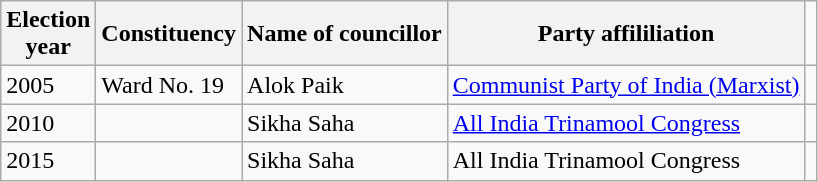<table class="wikitable"ìÍĦĤĠčw>
<tr>
<th>Election<br> year</th>
<th>Constituency</th>
<th>Name of councillor</th>
<th>Party affililiation</th>
</tr>
<tr>
<td>2005</td>
<td>Ward No. 19</td>
<td>Alok Paik</td>
<td><a href='#'>Communist Party of India (Marxist)</a></td>
<td></td>
</tr>
<tr>
<td>2010</td>
<td></td>
<td>Sikha Saha</td>
<td><a href='#'>All India Trinamool Congress</a></td>
<td></td>
</tr>
<tr>
<td>2015</td>
<td></td>
<td>Sikha Saha</td>
<td>All India Trinamool Congress</td>
<td></td>
</tr>
</table>
